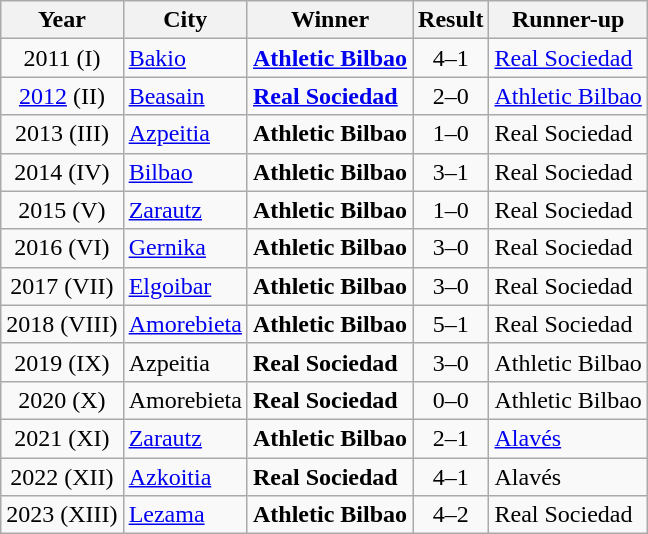<table class="wikitable" style="text-align: center;">
<tr>
<th>Year</th>
<th>City</th>
<th>Winner</th>
<th>Result</th>
<th>Runner-up</th>
</tr>
<tr>
<td>2011 (I)</td>
<td align=left><a href='#'>Bakio</a></td>
<td align=left><strong><a href='#'>Athletic Bilbao</a></strong></td>
<td>4–1</td>
<td align=left><a href='#'>Real Sociedad</a></td>
</tr>
<tr>
<td><a href='#'>2012</a> (II)</td>
<td align=left><a href='#'>Beasain</a></td>
<td align=left><strong><a href='#'>Real Sociedad</a></strong></td>
<td>2–0</td>
<td align=left><a href='#'>Athletic Bilbao</a></td>
</tr>
<tr>
<td>2013 (III)</td>
<td align=left><a href='#'>Azpeitia</a></td>
<td align=left><strong>Athletic Bilbao</strong></td>
<td>1–0</td>
<td align=left>Real Sociedad</td>
</tr>
<tr>
<td>2014 (IV)</td>
<td align=left><a href='#'>Bilbao</a></td>
<td align=left><strong>Athletic Bilbao</strong></td>
<td>3–1</td>
<td align=left>Real Sociedad</td>
</tr>
<tr>
<td>2015 (V)</td>
<td align=left><a href='#'>Zarautz</a></td>
<td align=left><strong>Athletic Bilbao</strong></td>
<td>1–0</td>
<td align=left>Real Sociedad</td>
</tr>
<tr>
<td>2016 (VI)</td>
<td align=left><a href='#'>Gernika</a></td>
<td align=left><strong>Athletic Bilbao</strong></td>
<td>3–0</td>
<td align=left>Real Sociedad</td>
</tr>
<tr>
<td>2017 (VII)</td>
<td align=left><a href='#'>Elgoibar</a></td>
<td align=left><strong>Athletic Bilbao</strong></td>
<td>3–0</td>
<td align=left>Real Sociedad</td>
</tr>
<tr>
<td>2018 (VIII)</td>
<td align=left><a href='#'>Amorebieta</a></td>
<td align=left><strong>Athletic Bilbao</strong></td>
<td>5–1</td>
<td align=left>Real Sociedad</td>
</tr>
<tr>
<td>2019 (IX)</td>
<td align=left>Azpeitia</td>
<td align=left><strong>Real Sociedad</strong></td>
<td>3–0</td>
<td align=left>Athletic Bilbao</td>
</tr>
<tr>
<td>2020 (X)</td>
<td align=left>Amorebieta</td>
<td align=left><strong>Real Sociedad</strong></td>
<td>0–0</td>
<td align=left]]>Athletic Bilbao</td>
</tr>
<tr>
<td>2021 (XI)</td>
<td align=left><a href='#'>Zarautz</a></td>
<td align=left><strong>Athletic Bilbao</strong></td>
<td>2–1</td>
<td align=left><a href='#'>Alavés</a></td>
</tr>
<tr>
<td>2022 (XII)</td>
<td align=left><a href='#'>Azkoitia</a></td>
<td align=left><strong>Real Sociedad</strong></td>
<td>4–1</td>
<td align=left>Alavés</td>
</tr>
<tr>
<td>2023 (XIII)</td>
<td align=left><a href='#'>Lezama</a></td>
<td align=left><strong>Athletic Bilbao</strong></td>
<td>4–2</td>
<td align=left>Real Sociedad</td>
</tr>
</table>
